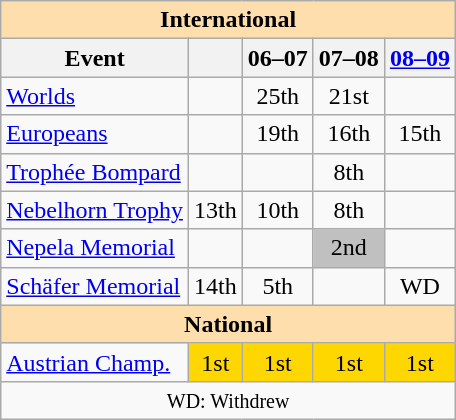<table class="wikitable" style="text-align:center">
<tr>
<th style="background-color: #ffdead; " colspan=5 align=center>International</th>
</tr>
<tr>
<th>Event</th>
<th></th>
<th>06–07</th>
<th>07–08</th>
<th><a href='#'>08–09</a></th>
</tr>
<tr>
<td align=left><a href='#'>Worlds</a></td>
<td></td>
<td>25th</td>
<td>21st</td>
<td></td>
</tr>
<tr>
<td align=left><a href='#'>Europeans</a></td>
<td></td>
<td>19th</td>
<td>16th</td>
<td>15th</td>
</tr>
<tr>
<td align=left> <a href='#'>Trophée Bompard</a></td>
<td></td>
<td></td>
<td>8th</td>
<td></td>
</tr>
<tr>
<td align=left><a href='#'>Nebelhorn Trophy</a></td>
<td>13th</td>
<td>10th</td>
<td>8th</td>
<td></td>
</tr>
<tr>
<td align=left><a href='#'>Nepela Memorial</a></td>
<td></td>
<td></td>
<td bgcolor=silver>2nd</td>
<td></td>
</tr>
<tr>
<td align=left><a href='#'>Schäfer Memorial</a></td>
<td>14th</td>
<td>5th</td>
<td></td>
<td>WD</td>
</tr>
<tr>
<th style="background-color: #ffdead; " colspan=5 align=center>National</th>
</tr>
<tr>
<td align=left><a href='#'>Austrian Champ.</a></td>
<td bgcolor=gold>1st</td>
<td bgcolor=gold>1st</td>
<td bgcolor=gold>1st</td>
<td bgcolor=gold>1st</td>
</tr>
<tr>
<td colspan=5 align=center><small> WD: Withdrew </small></td>
</tr>
</table>
